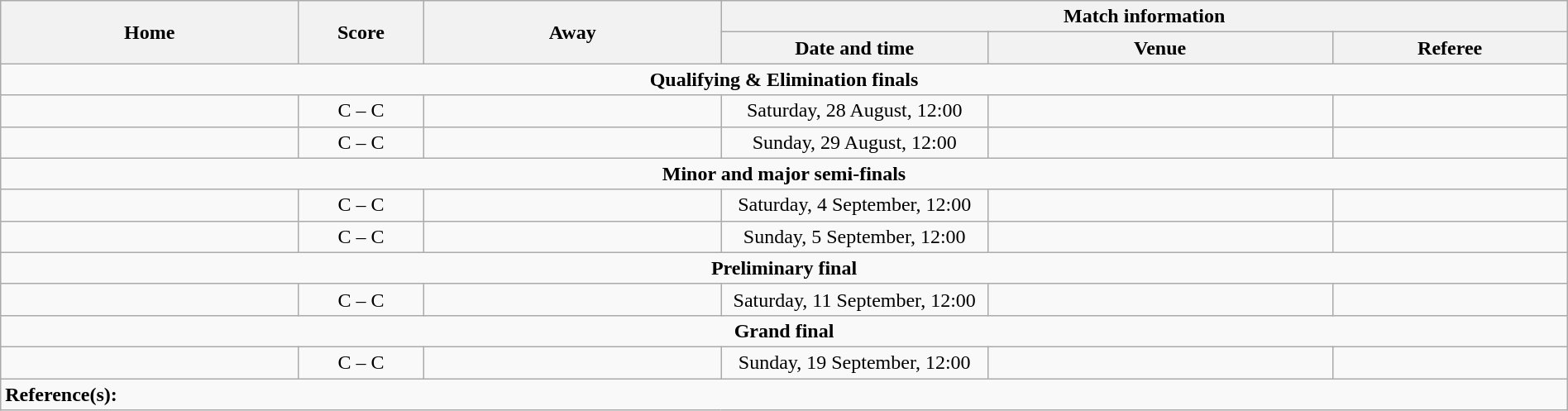<table class="wikitable" width="100% text-align:center;">
<tr>
<th rowspan="2" width="19%">Home</th>
<th rowspan="2" width="8%">Score</th>
<th rowspan="2" width="19%">Away</th>
<th colspan="3">Match information</th>
</tr>
<tr bgcolor="#CCCCCC">
<th width="17%">Date and time</th>
<th width="22%">Venue</th>
<th>Referee</th>
</tr>
<tr>
<td colspan="6" style="text-align:center;"><strong>Qualifying & Elimination finals</strong></td>
</tr>
<tr>
<td></td>
<td style="text-align:center;">C – C</td>
<td></td>
<td style="text-align:center;">Saturday, 28 August, 12:00</td>
<td style="text-align:center;"></td>
<td style="text-align:center;"></td>
</tr>
<tr>
<td></td>
<td style="text-align:center;">C – C</td>
<td></td>
<td style="text-align:center;">Sunday, 29 August, 12:00</td>
<td style="text-align:center;"></td>
<td style="text-align:center;"></td>
</tr>
<tr>
<td colspan="6" style="text-align:center;"><strong>Minor and major semi-finals</strong></td>
</tr>
<tr>
<td></td>
<td style="text-align:center;">C – C</td>
<td></td>
<td style="text-align:center;">Saturday, 4 September, 12:00</td>
<td style="text-align:center;"></td>
<td style="text-align:center;"></td>
</tr>
<tr>
<td></td>
<td style="text-align:center;">C – C</td>
<td></td>
<td style="text-align:center;">Sunday, 5 September, 12:00</td>
<td style="text-align:center;"></td>
<td style="text-align:center;"></td>
</tr>
<tr>
<td colspan="6" style="text-align:center;"><strong>Preliminary final</strong></td>
</tr>
<tr>
<td></td>
<td style="text-align:center;">C – C</td>
<td></td>
<td style="text-align:center;">Saturday, 11 September, 12:00</td>
<td style="text-align:center;"></td>
<td style="text-align:center;"></td>
</tr>
<tr>
<td colspan="6" style="text-align:center;"><strong>Grand final</strong></td>
</tr>
<tr>
<td></td>
<td style="text-align:center;">C – C</td>
<td></td>
<td style="text-align:center;">Sunday, 19 September, 12:00</td>
<td style="text-align:center;"></td>
<td style="text-align:center;"></td>
</tr>
<tr>
<td colspan="6"><strong>Reference(s):</strong></td>
</tr>
</table>
